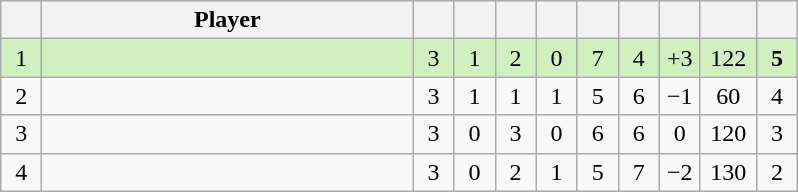<table class="wikitable" style="text-align:center; margin: 1em auto 1em auto, align:left">
<tr>
<th width=20></th>
<th width=240>Player</th>
<th width=20></th>
<th width=20></th>
<th width=20></th>
<th width=20></th>
<th width=20></th>
<th width=20></th>
<th width=20></th>
<th width=30></th>
<th width=20></th>
</tr>
<tr style="background:#D0F0C0;">
<td>1</td>
<td align=left></td>
<td>3</td>
<td>1</td>
<td>2</td>
<td>0</td>
<td>7</td>
<td>4</td>
<td>+3</td>
<td>122</td>
<td><strong>5</strong></td>
</tr>
<tr style=>
<td>2</td>
<td align=left></td>
<td>3</td>
<td>1</td>
<td>1</td>
<td>1</td>
<td>5</td>
<td>6</td>
<td>−1</td>
<td>60</td>
<td>4</td>
</tr>
<tr style=>
<td>3</td>
<td align=left></td>
<td>3</td>
<td>0</td>
<td>3</td>
<td>0</td>
<td>6</td>
<td>6</td>
<td>0</td>
<td>120</td>
<td>3</td>
</tr>
<tr style=>
<td>4</td>
<td align=left></td>
<td>3</td>
<td>0</td>
<td>2</td>
<td>1</td>
<td>5</td>
<td>7</td>
<td>−2</td>
<td>130</td>
<td>2</td>
</tr>
</table>
